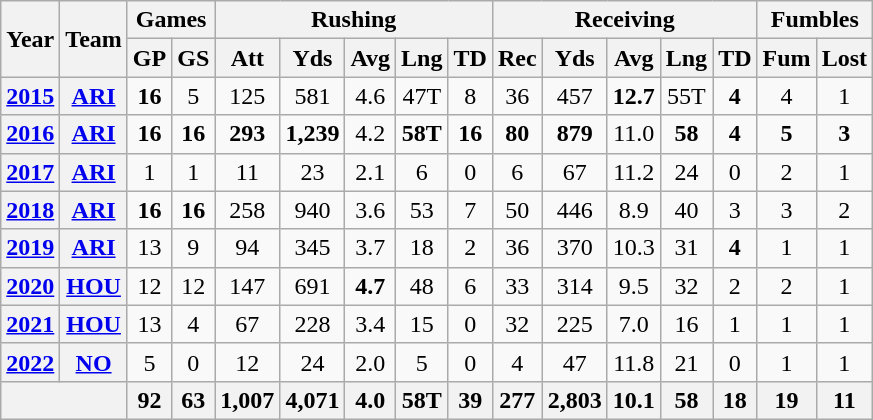<table class=wikitable style="text-align:center;">
<tr>
<th rowspan=2>Year</th>
<th rowspan=2>Team</th>
<th colspan=2>Games</th>
<th colspan=5>Rushing</th>
<th colspan=5>Receiving</th>
<th colspan=2>Fumbles</th>
</tr>
<tr>
<th>GP</th>
<th>GS</th>
<th>Att</th>
<th>Yds</th>
<th>Avg</th>
<th>Lng</th>
<th>TD</th>
<th>Rec</th>
<th>Yds</th>
<th>Avg</th>
<th>Lng</th>
<th>TD</th>
<th>Fum</th>
<th>Lost</th>
</tr>
<tr>
<th><a href='#'>2015</a></th>
<th><a href='#'>ARI</a></th>
<td><strong>16</strong></td>
<td>5</td>
<td>125</td>
<td>581</td>
<td>4.6</td>
<td>47T</td>
<td>8</td>
<td>36</td>
<td>457</td>
<td><strong>12.7</strong></td>
<td>55T</td>
<td><strong>4</strong></td>
<td>4</td>
<td>1</td>
</tr>
<tr>
<th><a href='#'>2016</a></th>
<th><a href='#'>ARI</a></th>
<td><strong>16</strong></td>
<td><strong>16</strong></td>
<td><strong>293</strong></td>
<td><strong>1,239</strong></td>
<td>4.2</td>
<td><strong>58T</strong></td>
<td><strong>16</strong></td>
<td><strong>80</strong></td>
<td><strong>879</strong></td>
<td>11.0</td>
<td><strong>58</strong></td>
<td><strong>4</strong></td>
<td><strong>5</strong></td>
<td><strong>3</strong></td>
</tr>
<tr>
<th><a href='#'>2017</a></th>
<th><a href='#'>ARI</a></th>
<td>1</td>
<td>1</td>
<td>11</td>
<td>23</td>
<td>2.1</td>
<td>6</td>
<td>0</td>
<td>6</td>
<td>67</td>
<td>11.2</td>
<td>24</td>
<td>0</td>
<td>2</td>
<td>1</td>
</tr>
<tr>
<th><a href='#'>2018</a></th>
<th><a href='#'>ARI</a></th>
<td><strong>16</strong></td>
<td><strong>16</strong></td>
<td>258</td>
<td>940</td>
<td>3.6</td>
<td>53</td>
<td>7</td>
<td>50</td>
<td>446</td>
<td>8.9</td>
<td>40</td>
<td>3</td>
<td>3</td>
<td>2</td>
</tr>
<tr>
<th><a href='#'>2019</a></th>
<th><a href='#'>ARI</a></th>
<td>13</td>
<td>9</td>
<td>94</td>
<td>345</td>
<td>3.7</td>
<td>18</td>
<td>2</td>
<td>36</td>
<td>370</td>
<td>10.3</td>
<td>31</td>
<td><strong>4</strong></td>
<td>1</td>
<td>1</td>
</tr>
<tr>
<th><a href='#'>2020</a></th>
<th><a href='#'>HOU</a></th>
<td>12</td>
<td>12</td>
<td>147</td>
<td>691</td>
<td><strong>4.7</strong></td>
<td>48</td>
<td>6</td>
<td>33</td>
<td>314</td>
<td>9.5</td>
<td>32</td>
<td>2</td>
<td>2</td>
<td>1</td>
</tr>
<tr>
<th><a href='#'>2021</a></th>
<th><a href='#'>HOU</a></th>
<td>13</td>
<td>4</td>
<td>67</td>
<td>228</td>
<td>3.4</td>
<td>15</td>
<td>0</td>
<td>32</td>
<td>225</td>
<td>7.0</td>
<td>16</td>
<td>1</td>
<td>1</td>
<td>1</td>
</tr>
<tr>
<th><a href='#'>2022</a></th>
<th><a href='#'>NO</a></th>
<td>5</td>
<td>0</td>
<td>12</td>
<td>24</td>
<td>2.0</td>
<td>5</td>
<td>0</td>
<td>4</td>
<td>47</td>
<td>11.8</td>
<td>21</td>
<td>0</td>
<td>1</td>
<td>1</td>
</tr>
<tr>
<th colspan="2"></th>
<th>92</th>
<th>63</th>
<th>1,007</th>
<th>4,071</th>
<th>4.0</th>
<th>58T</th>
<th>39</th>
<th>277</th>
<th>2,803</th>
<th>10.1</th>
<th>58</th>
<th>18</th>
<th>19</th>
<th>11</th>
</tr>
</table>
